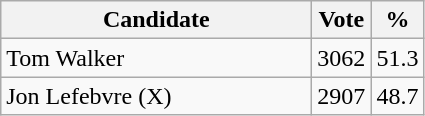<table class="wikitable">
<tr>
<th bgcolor="#DDDDFF" width="200px">Candidate</th>
<th bgcolor="#DDDDFF">Vote</th>
<th bgcolor="#DDDDFF">%</th>
</tr>
<tr>
<td>Tom Walker</td>
<td>3062</td>
<td>51.3</td>
</tr>
<tr>
<td>Jon Lefebvre (X)</td>
<td>2907</td>
<td>48.7</td>
</tr>
</table>
